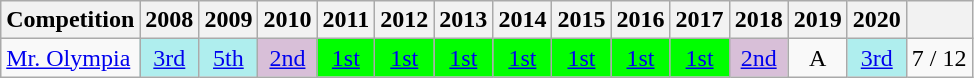<table class=wikitable style=text-align:center>
<tr>
<th>Competition</th>
<th>2008</th>
<th>2009</th>
<th>2010</th>
<th>2011</th>
<th>2012</th>
<th>2013</th>
<th>2014</th>
<th>2015</th>
<th>2016</th>
<th>2017</th>
<th>2018</th>
<th>2019</th>
<th>2020</th>
<th></th>
</tr>
<tr>
<td align=left><a href='#'>Mr. Olympia</a></td>
<td bgcolor=afeeee><a href='#'>3rd</a></td>
<td bgcolor=afeeee><a href='#'>5th</a></td>
<td bgcolor=thistle><a href='#'>2nd</a></td>
<td bgcolor=lime><a href='#'>1st</a></td>
<td bgcolor=lime><a href='#'>1st</a></td>
<td bgcolor=lime><a href='#'>1st</a></td>
<td bgcolor=lime><a href='#'>1st</a></td>
<td bgcolor=lime><a href='#'>1st</a></td>
<td bgcolor=lime><a href='#'>1st</a></td>
<td bgcolor=lime><a href='#'>1st</a></td>
<td bgcolor=thistle><a href='#'>2nd</a></td>
<td>A</td>
<td bgcolor=afeeee><a href='#'>3rd</a></td>
<td>7 / 12</td>
</tr>
</table>
